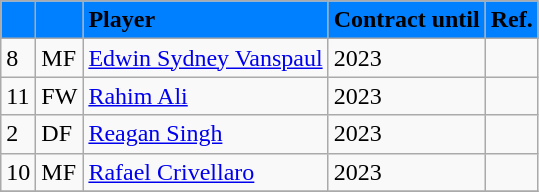<table class="wikitable sortable">
<tr>
<th style="background:#0080ff; color:#000000; text-align:left;"><br></th>
<th style="background:#0080ff; color:#000000; text-align:left;"><br></th>
<th style="background:#0080ff; color:#000000; text-align:left;">Player</th>
<th style="background:#0080ff; color:#000000; text-align:left;">Contract until</th>
<th style="background:#0080ff; color:#000000; text-align:left;">Ref.</th>
</tr>
<tr>
<td>8</td>
<td>MF</td>
<td> <a href='#'>Edwin Sydney Vanspaul</a></td>
<td>2023</td>
<td></td>
</tr>
<tr>
<td>11</td>
<td>FW</td>
<td> <a href='#'>Rahim Ali</a></td>
<td>2023</td>
<td></td>
</tr>
<tr>
<td>2</td>
<td>DF</td>
<td> <a href='#'>Reagan Singh</a></td>
<td>2023</td>
<td></td>
</tr>
<tr>
<td>10</td>
<td>MF</td>
<td> <a href='#'>Rafael Crivellaro</a></td>
<td>2023</td>
<td></td>
</tr>
<tr>
</tr>
</table>
